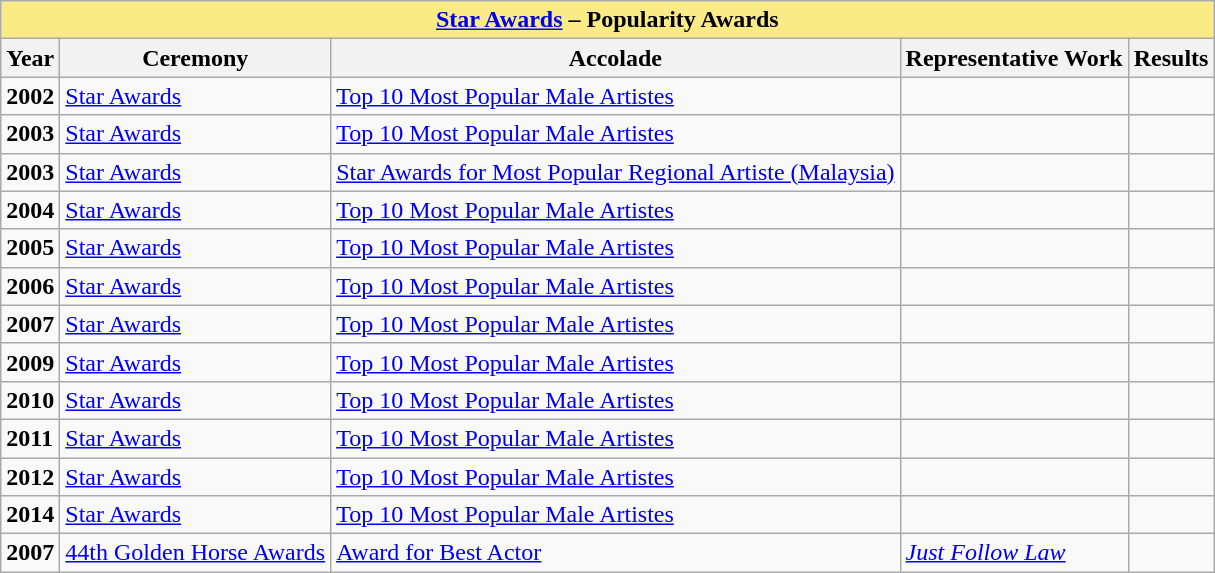<table class="wikitable">
<tr>
<th colspan="5" - style="background:#FAEB86;" align="center"><a href='#'>Star Awards</a> – Popularity Awards</th>
</tr>
<tr>
<th>Year</th>
<th>Ceremony</th>
<th>Accolade</th>
<th>Representative Work</th>
<th>Results</th>
</tr>
<tr>
<td><strong>2002</strong></td>
<td><a href='#'>Star Awards</a></td>
<td><a href='#'>Top 10 Most Popular Male Artistes</a></td>
<td></td>
<td></td>
</tr>
<tr>
<td><strong>2003</strong></td>
<td><a href='#'>Star Awards</a></td>
<td><a href='#'>Top 10 Most Popular Male Artistes</a></td>
<td></td>
<td></td>
</tr>
<tr>
<td><strong>2003</strong></td>
<td><a href='#'>Star Awards</a></td>
<td><a href='#'>Star Awards for Most Popular Regional Artiste (Malaysia)</a></td>
<td></td>
<td></td>
</tr>
<tr>
<td><strong>2004</strong></td>
<td><a href='#'>Star Awards</a></td>
<td><a href='#'>Top 10 Most Popular Male Artistes</a></td>
<td></td>
<td></td>
</tr>
<tr>
<td><strong>2005</strong></td>
<td><a href='#'>Star Awards</a></td>
<td><a href='#'>Top 10 Most Popular Male Artistes</a></td>
<td></td>
<td></td>
</tr>
<tr>
<td><strong>2006</strong></td>
<td><a href='#'>Star Awards</a></td>
<td><a href='#'>Top 10 Most Popular Male Artistes</a></td>
<td></td>
<td></td>
</tr>
<tr>
<td><strong>2007</strong></td>
<td><a href='#'>Star Awards</a></td>
<td><a href='#'>Top 10 Most Popular Male Artistes</a></td>
<td></td>
<td></td>
</tr>
<tr>
<td><strong>2009</strong></td>
<td><a href='#'>Star Awards</a></td>
<td><a href='#'>Top 10 Most Popular Male Artistes</a></td>
<td></td>
<td></td>
</tr>
<tr>
<td><strong>2010</strong></td>
<td><a href='#'>Star Awards</a></td>
<td><a href='#'>Top 10 Most Popular Male Artistes</a></td>
<td></td>
<td></td>
</tr>
<tr>
<td><strong>2011</strong></td>
<td><a href='#'>Star Awards</a></td>
<td><a href='#'>Top 10 Most Popular Male Artistes</a></td>
<td></td>
<td></td>
</tr>
<tr>
<td><strong>2012</strong></td>
<td><a href='#'>Star Awards</a></td>
<td><a href='#'>Top 10 Most Popular Male Artistes</a></td>
<td></td>
<td></td>
</tr>
<tr>
<td><strong>2014</strong></td>
<td><a href='#'>Star Awards</a></td>
<td><a href='#'>Top 10 Most Popular Male Artistes</a></td>
<td></td>
<td></td>
</tr>
<tr>
<td><strong>2007</strong></td>
<td><a href='#'>44th Golden Horse Awards</a></td>
<td><a href='#'>Award for Best Actor</a></td>
<td><em><a href='#'>Just Follow Law</a></em></td>
<td></td>
</tr>
</table>
